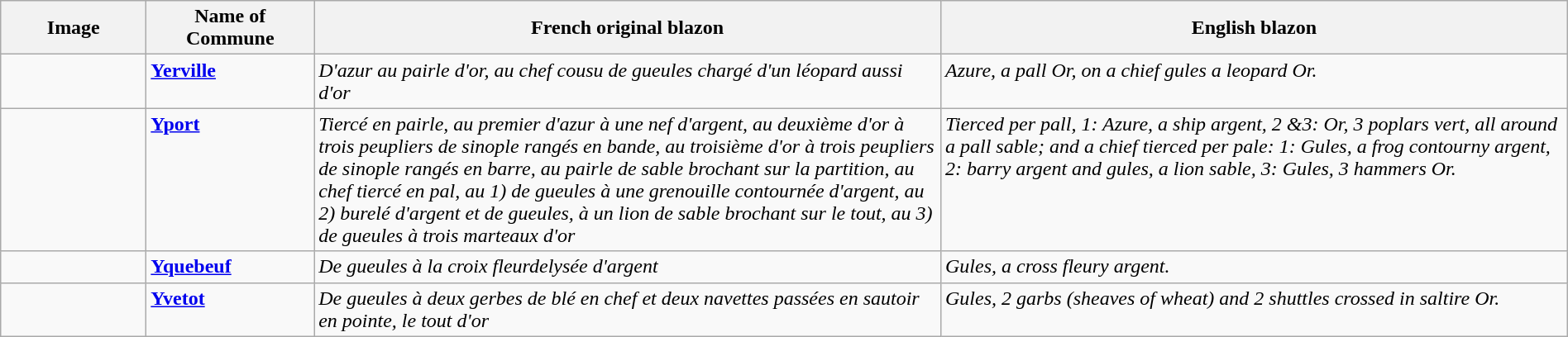<table class="wikitable" width="100%">
<tr>
<th width="110">Image</th>
<th>Name of Commune</th>
<th width="40%">French original blazon</th>
<th width="40%">English blazon</th>
</tr>
<tr valign=top>
<td align=center></td>
<td><strong><a href='#'>Yerville</a></strong></td>
<td><em>D'azur au pairle d'or, au chef cousu de gueules chargé d'un léopard aussi d'or</em></td>
<td><em>Azure, a pall Or, on a chief gules a leopard Or.</em></td>
</tr>
<tr valign=top>
<td align=center></td>
<td><strong><a href='#'>Yport</a></strong></td>
<td><em>Tiercé en pairle, au premier d'azur à une nef d'argent, au deuxième d'or à trois peupliers de sinople rangés en bande, au troisième d'or à trois peupliers de sinople rangés en barre, au pairle de sable brochant sur la partition, au chef tiercé en pal, au 1) de gueules à une grenouille contournée d'argent, au 2) burelé d'argent et de gueules, à un lion de sable brochant sur le tout, au 3) de gueules à trois marteaux d'or</em></td>
<td><em>Tierced per pall, 1: Azure, a ship argent, 2 &3: Or, 3 poplars vert, all around a pall sable; and a chief tierced per pale: 1: Gules, a frog contourny argent, 2: barry argent and gules, a lion sable, 3: Gules, 3 hammers Or.</em></td>
</tr>
<tr valign=top>
<td align=center></td>
<td><strong><a href='#'>Yquebeuf</a></strong></td>
<td><em>De gueules à la croix fleurdelysée d'argent</em></td>
<td><em>Gules, a cross fleury argent.</em></td>
</tr>
<tr valign=top>
<td align=center></td>
<td><strong><a href='#'>Yvetot</a></strong></td>
<td><em>De gueules à deux gerbes de blé en chef et deux navettes passées en sautoir en pointe, le tout d'or</em></td>
<td><em>Gules, 2 garbs (sheaves of wheat) and 2 shuttles crossed in saltire Or.</em></td>
</tr>
</table>
